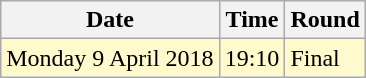<table class="wikitable">
<tr>
<th>Date</th>
<th>Time</th>
<th>Round</th>
</tr>
<tr>
<td style=background:lemonchiffon>Monday 9 April 2018</td>
<td style=background:lemonchiffon>19:10</td>
<td style=background:lemonchiffon>Final</td>
</tr>
</table>
